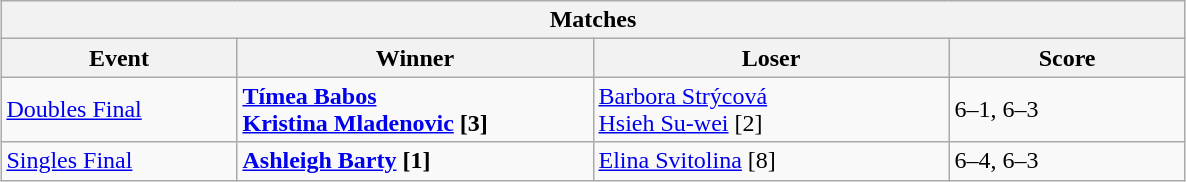<table class="wikitable collapsible uncollapsed" style="margin:1em auto;">
<tr>
<th colspan=5>Matches</th>
</tr>
<tr>
<th style="width:150px;">Event</th>
<th style="width:230px;">Winner</th>
<th style="width:230px;">Loser</th>
<th style="width:150px;">Score</th>
</tr>
<tr align=left>
<td><a href='#'>Doubles Final</a></td>
<td><strong> <a href='#'>Tímea Babos</a> <br> <a href='#'>Kristina Mladenovic</a> [3]</strong></td>
<td> <a href='#'>Barbora Strýcová</a> <br>  <a href='#'>Hsieh Su-wei</a> [2]</td>
<td>6–1, 6–3</td>
</tr>
<tr align=left>
<td><a href='#'>Singles Final</a></td>
<td><strong> <a href='#'>Ashleigh Barty</a> [1]</strong></td>
<td> <a href='#'>Elina Svitolina</a> [8]</td>
<td>6–4, 6–3</td>
</tr>
</table>
